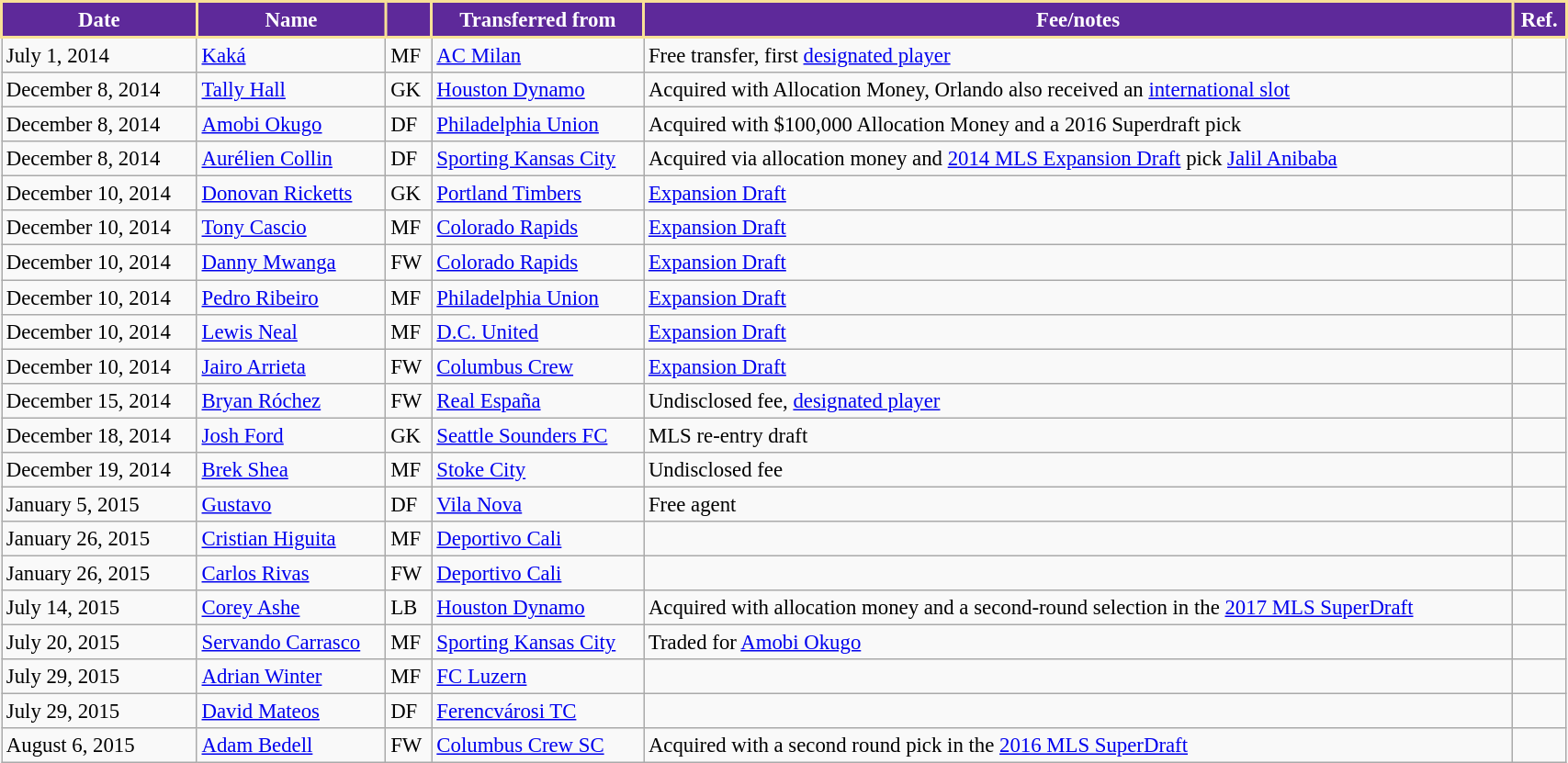<table class="wikitable" style="width:90%; text-align:center; font-size:95%; text-align:left;">
<tr>
<th style="background:#5E299A; color:white; border:2px solid #F8E196;">Date</th>
<th style="background:#5E299A; color:white; border:2px solid #F8E196;">Name</th>
<th style="background:#5E299A; color:white; border:2px solid #F8E196;"></th>
<th style="background:#5E299A; color:white; border:2px solid #F8E196;">Transferred from</th>
<th style="background:#5E299A; color:white; border:2px solid #F8E196;">Fee/notes</th>
<th style="background:#5E299A; color:white; border:2px solid #F8E196;">Ref.</th>
</tr>
<tr>
<td>July 1, 2014</td>
<td> <a href='#'>Kaká</a></td>
<td>MF</td>
<td> <a href='#'>AC Milan</a></td>
<td>Free transfer, first <a href='#'>designated player</a></td>
<td></td>
</tr>
<tr>
<td>December 8, 2014</td>
<td> <a href='#'>Tally Hall</a></td>
<td>GK</td>
<td> <a href='#'>Houston Dynamo</a></td>
<td>Acquired with Allocation Money, Orlando also received an <a href='#'>international slot</a></td>
<td></td>
</tr>
<tr>
<td>December 8, 2014</td>
<td> <a href='#'>Amobi Okugo</a></td>
<td>DF</td>
<td> <a href='#'>Philadelphia Union</a></td>
<td>Acquired with $100,000 Allocation Money and a 2016 Superdraft pick</td>
<td></td>
</tr>
<tr>
<td>December 8, 2014</td>
<td> <a href='#'>Aurélien Collin</a></td>
<td>DF</td>
<td> <a href='#'>Sporting Kansas City</a></td>
<td>Acquired via allocation money and <a href='#'>2014 MLS Expansion Draft</a> pick <a href='#'>Jalil Anibaba</a></td>
<td></td>
</tr>
<tr>
<td>December 10, 2014</td>
<td> <a href='#'>Donovan Ricketts</a></td>
<td>GK</td>
<td> <a href='#'>Portland Timbers</a></td>
<td><a href='#'>Expansion Draft</a></td>
<td></td>
</tr>
<tr>
<td>December 10, 2014</td>
<td> <a href='#'>Tony Cascio</a></td>
<td>MF</td>
<td> <a href='#'>Colorado Rapids</a></td>
<td><a href='#'>Expansion Draft</a></td>
<td></td>
</tr>
<tr>
<td>December 10, 2014</td>
<td> <a href='#'>Danny Mwanga</a></td>
<td>FW</td>
<td> <a href='#'>Colorado Rapids</a></td>
<td><a href='#'>Expansion Draft</a></td>
<td></td>
</tr>
<tr>
<td>December 10, 2014</td>
<td> <a href='#'>Pedro Ribeiro</a></td>
<td>MF</td>
<td> <a href='#'>Philadelphia Union</a></td>
<td><a href='#'>Expansion Draft</a></td>
<td></td>
</tr>
<tr>
<td>December 10, 2014</td>
<td> <a href='#'>Lewis Neal</a></td>
<td>MF</td>
<td> <a href='#'>D.C. United</a></td>
<td><a href='#'>Expansion Draft</a></td>
<td></td>
</tr>
<tr>
<td>December 10, 2014</td>
<td> <a href='#'>Jairo Arrieta</a></td>
<td>FW</td>
<td> <a href='#'>Columbus Crew</a></td>
<td><a href='#'>Expansion Draft</a></td>
<td></td>
</tr>
<tr>
<td>December 15, 2014</td>
<td> <a href='#'>Bryan Róchez</a></td>
<td>FW</td>
<td> <a href='#'>Real España</a></td>
<td>Undisclosed fee, <a href='#'>designated player</a></td>
<td></td>
</tr>
<tr>
<td>December 18, 2014</td>
<td> <a href='#'>Josh Ford</a></td>
<td>GK</td>
<td> <a href='#'>Seattle Sounders FC</a></td>
<td>MLS re-entry draft</td>
<td></td>
</tr>
<tr>
<td>December 19, 2014</td>
<td> <a href='#'>Brek Shea</a></td>
<td>MF</td>
<td> <a href='#'>Stoke City</a></td>
<td>Undisclosed fee</td>
<td></td>
</tr>
<tr>
<td>January 5, 2015</td>
<td> <a href='#'>Gustavo</a></td>
<td>DF</td>
<td> <a href='#'>Vila Nova</a></td>
<td>Free agent</td>
<td></td>
</tr>
<tr>
<td>January 26, 2015</td>
<td> <a href='#'>Cristian Higuita</a></td>
<td>MF</td>
<td> <a href='#'>Deportivo Cali</a></td>
<td></td>
<td></td>
</tr>
<tr>
<td>January 26, 2015</td>
<td> <a href='#'>Carlos Rivas</a></td>
<td>FW</td>
<td> <a href='#'>Deportivo Cali</a></td>
<td></td>
<td></td>
</tr>
<tr>
<td>July 14, 2015</td>
<td> <a href='#'>Corey Ashe</a></td>
<td>LB</td>
<td> <a href='#'>Houston Dynamo</a></td>
<td>Acquired with allocation money and a second-round selection in the <a href='#'>2017 MLS SuperDraft</a></td>
<td></td>
</tr>
<tr>
<td>July 20, 2015</td>
<td> <a href='#'>Servando Carrasco</a></td>
<td>MF</td>
<td> <a href='#'>Sporting Kansas City</a></td>
<td>Traded for <a href='#'>Amobi Okugo</a></td>
<td></td>
</tr>
<tr>
<td>July 29, 2015</td>
<td> <a href='#'>Adrian Winter</a></td>
<td>MF</td>
<td> <a href='#'>FC Luzern</a></td>
<td></td>
<td></td>
</tr>
<tr>
<td>July 29, 2015</td>
<td> <a href='#'>David Mateos</a></td>
<td>DF</td>
<td> <a href='#'>Ferencvárosi TC</a></td>
<td></td>
<td></td>
</tr>
<tr>
<td>August 6, 2015</td>
<td> <a href='#'>Adam Bedell</a></td>
<td>FW</td>
<td> <a href='#'>Columbus Crew SC</a></td>
<td>Acquired with a second round pick in the <a href='#'>2016 MLS SuperDraft</a></td>
<td></td>
</tr>
</table>
